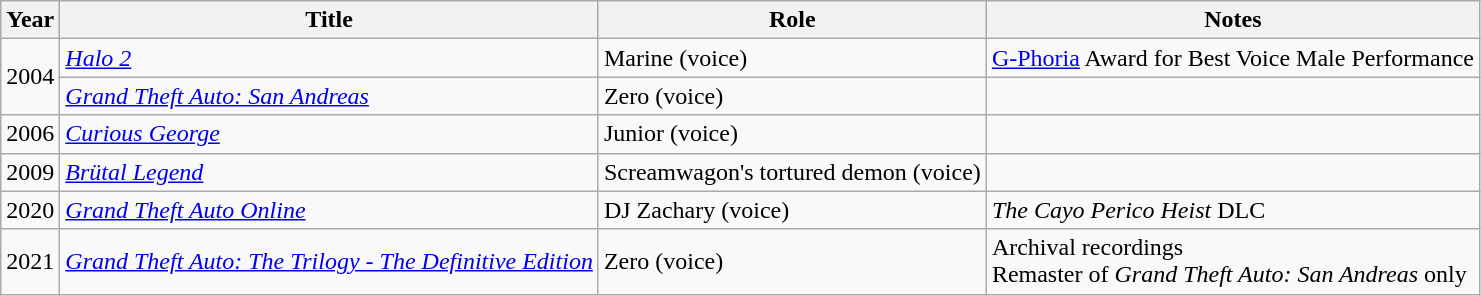<table class = "wikitable sortable">
<tr>
<th>Year</th>
<th>Title</th>
<th>Role</th>
<th class = "unsortable">Notes</th>
</tr>
<tr>
<td rowspan="2">2004</td>
<td><em><a href='#'>Halo 2</a></em></td>
<td>Marine (voice)</td>
<td><a href='#'>G-Phoria</a> Award for Best Voice Male Performance</td>
</tr>
<tr>
<td><em><a href='#'>Grand Theft Auto: San Andreas</a></em></td>
<td>Zero (voice)</td>
<td></td>
</tr>
<tr>
<td>2006</td>
<td><em><a href='#'>Curious George</a></em></td>
<td>Junior (voice)</td>
<td></td>
</tr>
<tr>
<td>2009</td>
<td><em><a href='#'>Brütal Legend</a></em></td>
<td>Screamwagon's tortured demon (voice)</td>
<td></td>
</tr>
<tr>
<td>2020</td>
<td><em><a href='#'>Grand Theft Auto Online</a></em></td>
<td>DJ Zachary (voice)</td>
<td><em>The Cayo Perico Heist</em> DLC</td>
</tr>
<tr>
<td>2021</td>
<td><em><a href='#'>Grand Theft Auto: The Trilogy - The Definitive Edition</a></em></td>
<td>Zero (voice)</td>
<td>Archival recordings<br>Remaster of <em>Grand Theft Auto: San Andreas</em> only</td>
</tr>
</table>
